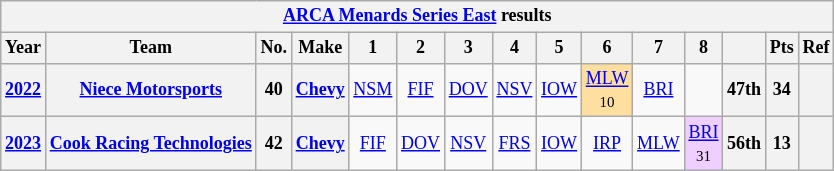<table class="wikitable" style="text-align:center; font-size:75%">
<tr>
<th colspan=15><a href='#'>ARCA Menards Series East</a> results</th>
</tr>
<tr>
<th>Year</th>
<th>Team</th>
<th>No.</th>
<th>Make</th>
<th>1</th>
<th>2</th>
<th>3</th>
<th>4</th>
<th>5</th>
<th>6</th>
<th>7</th>
<th>8</th>
<th></th>
<th>Pts</th>
<th>Ref</th>
</tr>
<tr>
<th><a href='#'>2022</a></th>
<th><a href='#'>Niece Motorsports</a></th>
<th>40</th>
<th><a href='#'>Chevy</a></th>
<td><a href='#'>NSM</a></td>
<td><a href='#'>FIF</a></td>
<td><a href='#'>DOV</a></td>
<td><a href='#'>NSV</a></td>
<td><a href='#'>IOW</a></td>
<td style="background:#FFDF9F;"><a href='#'>MLW</a><br><small>10</small></td>
<td><a href='#'>BRI</a></td>
<td></td>
<th>47th</th>
<th>34</th>
<th></th>
</tr>
<tr>
<th><a href='#'>2023</a></th>
<th><a href='#'>Cook Racing Technologies</a></th>
<th>42</th>
<th><a href='#'>Chevy</a></th>
<td><a href='#'>FIF</a></td>
<td><a href='#'>DOV</a></td>
<td><a href='#'>NSV</a></td>
<td><a href='#'>FRS</a></td>
<td><a href='#'>IOW</a></td>
<td><a href='#'>IRP</a></td>
<td><a href='#'>MLW</a></td>
<td style="background:#EFCFFF;"><a href='#'>BRI</a><br><small>31</small></td>
<th>56th</th>
<th>13</th>
<th></th>
</tr>
</table>
